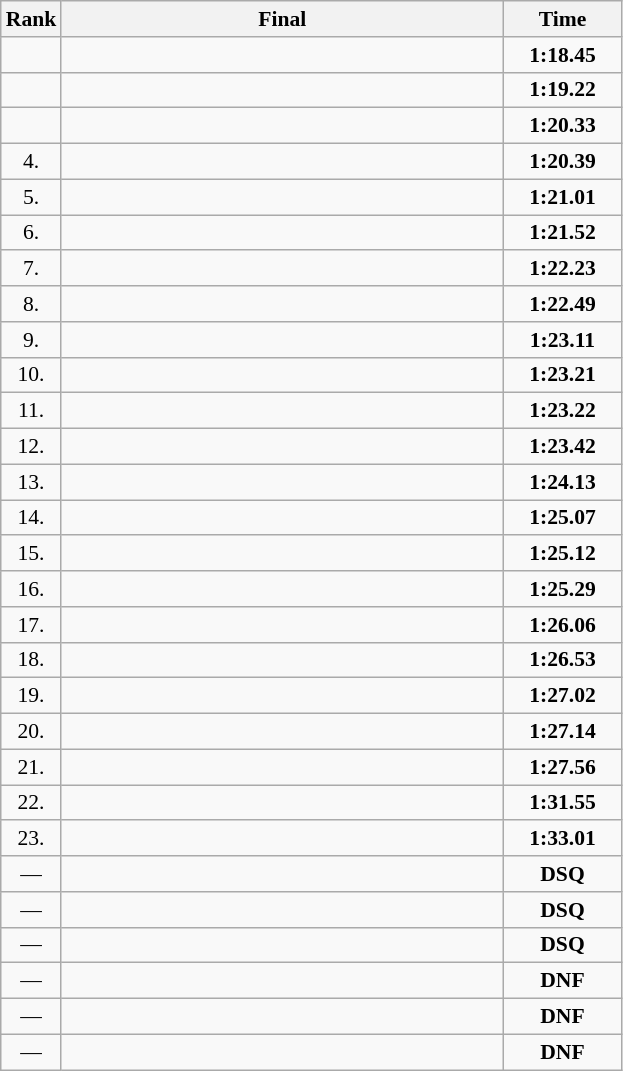<table class="wikitable" style="border-collapse: collapse; font-size: 90%;">
<tr>
<th>Rank</th>
<th style="width: 20em">Final</th>
<th style="width: 5em">Time</th>
</tr>
<tr>
<td align="center"></td>
<td></td>
<td align="center"><strong>1:18.45</strong></td>
</tr>
<tr>
<td align="center"></td>
<td></td>
<td align="center"><strong>1:19.22</strong></td>
</tr>
<tr>
<td align="center"></td>
<td></td>
<td align="center"><strong>1:20.33</strong></td>
</tr>
<tr>
<td align="center">4.</td>
<td></td>
<td align="center"><strong>1:20.39</strong></td>
</tr>
<tr>
<td align="center">5.</td>
<td></td>
<td align="center"><strong>1:21.01</strong></td>
</tr>
<tr>
<td align="center">6.</td>
<td></td>
<td align="center"><strong>1:21.52</strong></td>
</tr>
<tr>
<td align="center">7.</td>
<td></td>
<td align="center"><strong>1:22.23</strong></td>
</tr>
<tr>
<td align="center">8.</td>
<td></td>
<td align="center"><strong>1:22.49</strong></td>
</tr>
<tr>
<td align="center">9.</td>
<td></td>
<td align="center"><strong>1:23.11</strong></td>
</tr>
<tr>
<td align="center">10.</td>
<td></td>
<td align="center"><strong>1:23.21</strong></td>
</tr>
<tr>
<td align="center">11.</td>
<td></td>
<td align="center"><strong>1:23.22</strong></td>
</tr>
<tr>
<td align="center">12.</td>
<td></td>
<td align="center"><strong>1:23.42</strong></td>
</tr>
<tr>
<td align="center">13.</td>
<td></td>
<td align="center"><strong>1:24.13</strong></td>
</tr>
<tr>
<td align="center">14.</td>
<td></td>
<td align="center"><strong>1:25.07</strong></td>
</tr>
<tr>
<td align="center">15.</td>
<td></td>
<td align="center"><strong>1:25.12</strong></td>
</tr>
<tr>
<td align="center">16.</td>
<td></td>
<td align="center"><strong>1:25.29</strong></td>
</tr>
<tr>
<td align="center">17.</td>
<td></td>
<td align="center"><strong>1:26.06</strong></td>
</tr>
<tr>
<td align="center">18.</td>
<td></td>
<td align="center"><strong>1:26.53</strong></td>
</tr>
<tr>
<td align="center">19.</td>
<td></td>
<td align="center"><strong>1:27.02</strong></td>
</tr>
<tr>
<td align="center">20.</td>
<td></td>
<td align="center"><strong>1:27.14</strong></td>
</tr>
<tr>
<td align="center">21.</td>
<td></td>
<td align="center"><strong>1:27.56</strong></td>
</tr>
<tr>
<td align="center">22.</td>
<td></td>
<td align="center"><strong>1:31.55</strong></td>
</tr>
<tr>
<td align="center">23.</td>
<td></td>
<td align="center"><strong>1:33.01</strong></td>
</tr>
<tr>
<td align="center">—</td>
<td></td>
<td align="center"><strong>DSQ</strong></td>
</tr>
<tr>
<td align="center">—</td>
<td></td>
<td align="center"><strong>DSQ</strong></td>
</tr>
<tr>
<td align="center">—</td>
<td></td>
<td align="center"><strong>DSQ</strong></td>
</tr>
<tr>
<td align="center">—</td>
<td></td>
<td align="center"><strong>DNF</strong></td>
</tr>
<tr>
<td align="center">—</td>
<td></td>
<td align="center"><strong>DNF</strong></td>
</tr>
<tr>
<td align="center">—</td>
<td></td>
<td align="center"><strong>DNF</strong></td>
</tr>
</table>
